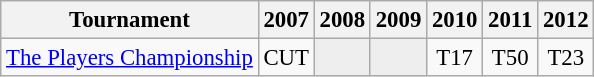<table class="wikitable" style="font-size:95%;text-align:center;">
<tr>
<th>Tournament</th>
<th>2007</th>
<th>2008</th>
<th>2009</th>
<th>2010</th>
<th>2011</th>
<th>2012</th>
</tr>
<tr>
<td align=left><a href='#'>The Players Championship</a></td>
<td>CUT</td>
<td style="background:#eeeeee;"></td>
<td style="background:#eeeeee;"></td>
<td>T17</td>
<td>T50</td>
<td>T23</td>
</tr>
</table>
